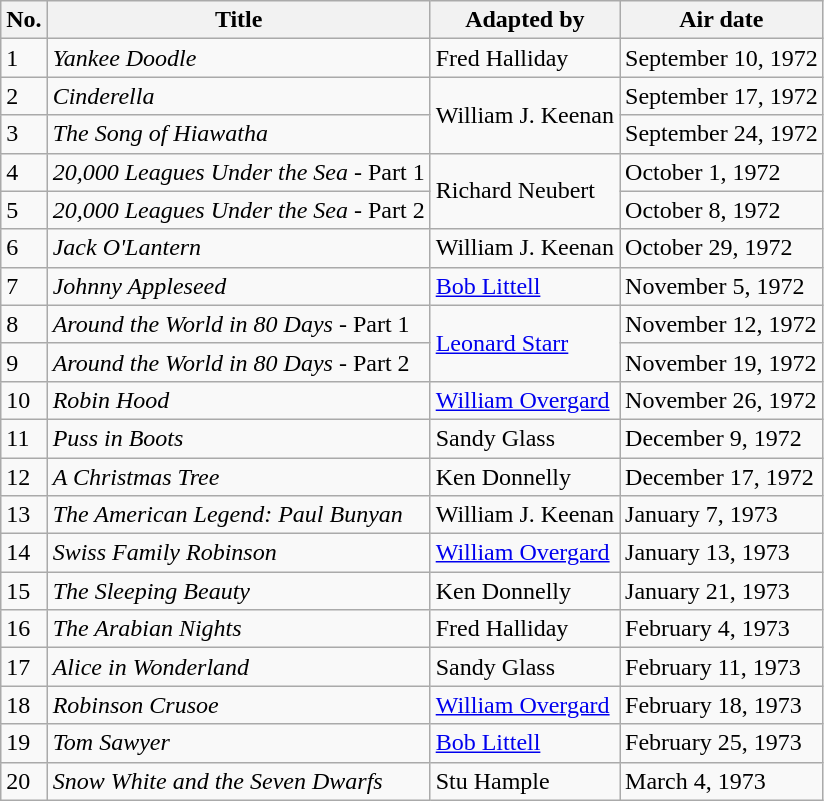<table class="wikitable">
<tr>
<th>No.</th>
<th>Title</th>
<th>Adapted by</th>
<th>Air date</th>
</tr>
<tr>
<td>1</td>
<td><em>Yankee Doodle</em></td>
<td>Fred Halliday</td>
<td>September 10, 1972</td>
</tr>
<tr>
<td>2</td>
<td><em>Cinderella</em></td>
<td rowspan="2">William J. Keenan</td>
<td>September 17, 1972</td>
</tr>
<tr>
<td>3</td>
<td><em>The Song of Hiawatha</em></td>
<td>September 24, 1972</td>
</tr>
<tr>
<td>4</td>
<td><em>20,000 Leagues Under the Sea</em> - Part 1</td>
<td rowspan="2">Richard Neubert</td>
<td>October 1, 1972</td>
</tr>
<tr>
<td>5</td>
<td><em>20,000 Leagues Under the Sea</em> - Part 2</td>
<td>October 8, 1972</td>
</tr>
<tr>
<td>6</td>
<td><em>Jack O'Lantern</em></td>
<td>William J. Keenan</td>
<td>October 29, 1972</td>
</tr>
<tr>
<td>7</td>
<td><em>Johnny Appleseed</em></td>
<td><a href='#'>Bob Littell</a></td>
<td>November 5, 1972</td>
</tr>
<tr>
<td>8</td>
<td><em>Around the World in 80 Days</em> - Part 1</td>
<td rowspan="2"><a href='#'>Leonard Starr</a></td>
<td>November 12, 1972</td>
</tr>
<tr>
<td>9</td>
<td><em>Around the World in 80 Days</em> - Part 2</td>
<td>November 19, 1972</td>
</tr>
<tr>
<td>10</td>
<td><em>Robin Hood</em></td>
<td><a href='#'>William Overgard</a></td>
<td>November 26, 1972</td>
</tr>
<tr>
<td>11</td>
<td><em>Puss in Boots</em></td>
<td>Sandy Glass</td>
<td>December 9, 1972</td>
</tr>
<tr>
<td>12</td>
<td><em>A Christmas Tree</em></td>
<td>Ken Donnelly</td>
<td>December 17, 1972</td>
</tr>
<tr>
<td>13</td>
<td><em>The American Legend: Paul Bunyan</em></td>
<td>William J. Keenan</td>
<td>January 7, 1973</td>
</tr>
<tr>
<td>14</td>
<td><em>Swiss Family Robinson</em></td>
<td><a href='#'>William Overgard</a></td>
<td>January 13, 1973</td>
</tr>
<tr>
<td>15</td>
<td><em>The Sleeping Beauty</em></td>
<td>Ken Donnelly</td>
<td>January 21, 1973</td>
</tr>
<tr>
<td>16</td>
<td><em>The Arabian Nights</em></td>
<td>Fred Halliday</td>
<td>February 4, 1973</td>
</tr>
<tr>
<td>17</td>
<td><em>Alice in Wonderland</em></td>
<td>Sandy Glass</td>
<td>February 11, 1973</td>
</tr>
<tr>
<td>18</td>
<td><em>Robinson Crusoe</em></td>
<td><a href='#'>William Overgard</a></td>
<td>February 18, 1973</td>
</tr>
<tr>
<td>19</td>
<td><em>Tom Sawyer</em></td>
<td><a href='#'>Bob Littell</a></td>
<td>February 25, 1973</td>
</tr>
<tr>
<td>20</td>
<td><em>Snow White and the Seven Dwarfs</em></td>
<td>Stu Hample</td>
<td>March 4, 1973</td>
</tr>
</table>
